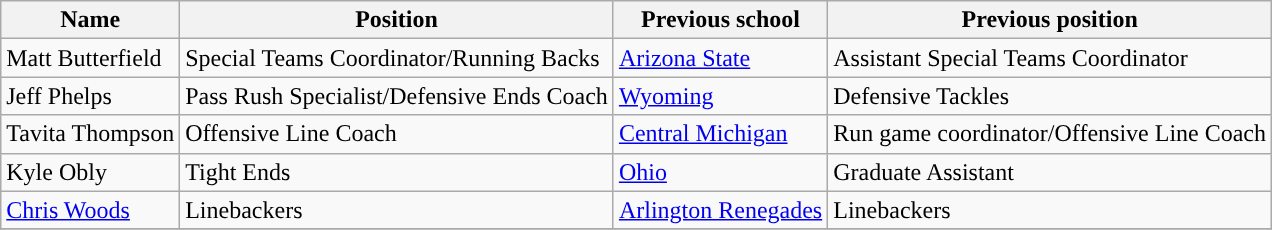<table class="wikitable">
<tr>
<th style="text-align:center;">Name</th>
<th style="text-align:center;">Position</th>
<th style="text-align:center;">Previous school</th>
<th style="text-align:center;">Previous position</th>
</tr>
<tr>
<td>Matt Butterfield</td>
<td>Special Teams Coordinator/Running Backs</td>
<td><a href='#'>Arizona State</a></td>
<td>Assistant Special Teams Coordinator</td>
</tr>
<tr>
<td>Jeff Phelps</td>
<td>Pass Rush Specialist/Defensive Ends Coach</td>
<td><a href='#'>Wyoming</a></td>
<td>Defensive Tackles</td>
</tr>
<tr>
<td>Tavita Thompson</td>
<td>Offensive Line Coach</td>
<td><a href='#'>Central Michigan</a></td>
<td>Run game coordinator/Offensive Line Coach</td>
</tr>
<tr>
<td>Kyle Obly</td>
<td>Tight Ends</td>
<td><a href='#'>Ohio</a></td>
<td>Graduate Assistant</td>
</tr>
<tr>
<td><a href='#'>Chris Woods</a></td>
<td>Linebackers</td>
<td><a href='#'>Arlington Renegades</a></td>
<td>Linebackers</td>
</tr>
<tr>
</tr>
</table>
